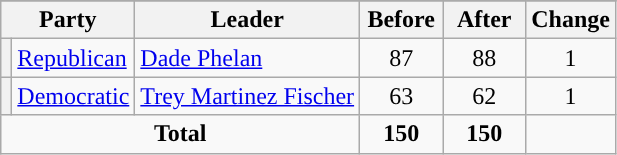<table class="wikitable" style="text-align:center;">
<tr>
</tr>
<tr>
<th colspan="2">Party</th>
<th>Leader</th>
<th style="width:3em">Before</th>
<th style="width:3em">After</th>
<th style="width:3em">Change</th>
</tr>
<tr>
<th style="background-color:"></th>
<td style="text-align:left;"><a href='#'>Republican</a></td>
<td style="text-align:left;"><a href='#'>Dade Phelan</a></td>
<td>87</td>
<td>88</td>
<td> 1</td>
</tr>
<tr>
<th style="background-color:"></th>
<td style="text-align:left;"><a href='#'>Democratic</a></td>
<td style="text-align:left;"><a href='#'>Trey Martinez Fischer</a></td>
<td>63</td>
<td>62</td>
<td> 1</td>
</tr>
<tr>
<td colspan="3"><strong>Total</strong></td>
<td><strong>150</strong></td>
<td><strong>150</strong></td>
<td></td>
</tr>
</table>
